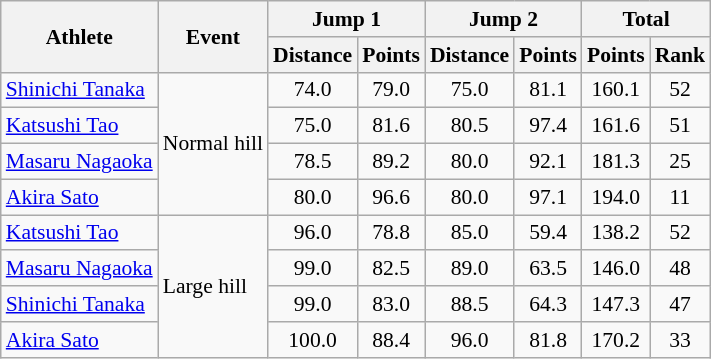<table class="wikitable" style="font-size:90%">
<tr>
<th rowspan="2">Athlete</th>
<th rowspan="2">Event</th>
<th colspan="2">Jump 1</th>
<th colspan="2">Jump 2</th>
<th colspan="2">Total</th>
</tr>
<tr>
<th>Distance</th>
<th>Points</th>
<th>Distance</th>
<th>Points</th>
<th>Points</th>
<th>Rank</th>
</tr>
<tr>
<td><a href='#'>Shinichi Tanaka</a></td>
<td rowspan="4">Normal hill</td>
<td align="center">74.0</td>
<td align="center">79.0</td>
<td align="center">75.0</td>
<td align="center">81.1</td>
<td align="center">160.1</td>
<td align="center">52</td>
</tr>
<tr>
<td><a href='#'>Katsushi Tao</a></td>
<td align="center">75.0</td>
<td align="center">81.6</td>
<td align="center">80.5</td>
<td align="center">97.4</td>
<td align="center">161.6</td>
<td align="center">51</td>
</tr>
<tr>
<td><a href='#'>Masaru Nagaoka</a></td>
<td align="center">78.5</td>
<td align="center">89.2</td>
<td align="center">80.0</td>
<td align="center">92.1</td>
<td align="center">181.3</td>
<td align="center">25</td>
</tr>
<tr>
<td><a href='#'>Akira Sato</a></td>
<td align="center">80.0</td>
<td align="center">96.6</td>
<td align="center">80.0</td>
<td align="center">97.1</td>
<td align="center">194.0</td>
<td align="center">11</td>
</tr>
<tr>
<td><a href='#'>Katsushi Tao</a></td>
<td rowspan="4">Large hill</td>
<td align="center">96.0</td>
<td align="center">78.8</td>
<td align="center">85.0</td>
<td align="center">59.4</td>
<td align="center">138.2</td>
<td align="center">52</td>
</tr>
<tr>
<td><a href='#'>Masaru Nagaoka</a></td>
<td align="center">99.0</td>
<td align="center">82.5</td>
<td align="center">89.0</td>
<td align="center">63.5</td>
<td align="center">146.0</td>
<td align="center">48</td>
</tr>
<tr>
<td><a href='#'>Shinichi Tanaka</a></td>
<td align="center">99.0</td>
<td align="center">83.0</td>
<td align="center">88.5</td>
<td align="center">64.3</td>
<td align="center">147.3</td>
<td align="center">47</td>
</tr>
<tr>
<td><a href='#'>Akira Sato</a></td>
<td align="center">100.0</td>
<td align="center">88.4</td>
<td align="center">96.0</td>
<td align="center">81.8</td>
<td align="center">170.2</td>
<td align="center">33</td>
</tr>
</table>
